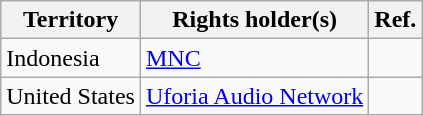<table class="wikitable">
<tr>
<th>Territory</th>
<th>Rights holder(s)</th>
<th>Ref.</th>
</tr>
<tr>
<td>Indonesia</td>
<td><a href='#'>MNC</a></td>
<td></td>
</tr>
<tr>
<td>United States</td>
<td><a href='#'>Uforia Audio Network</a></td>
<td></td>
</tr>
</table>
